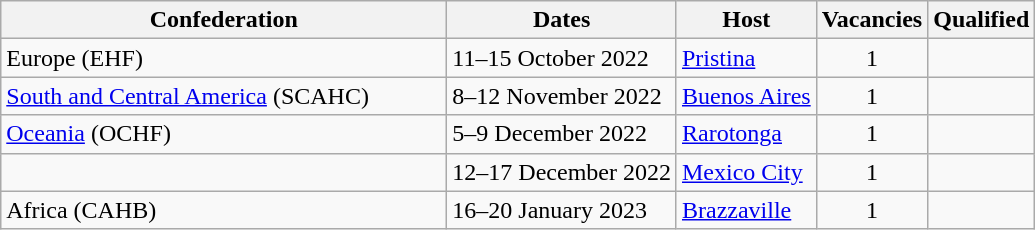<table class="wikitable">
<tr>
<th width=290>Confederation</th>
<th>Dates</th>
<th>Host</th>
<th>Vacancies</th>
<th>Qualified</th>
</tr>
<tr>
<td>Europe (EHF)</td>
<td>11–15 October 2022</td>
<td> <a href='#'>Pristina</a></td>
<td align=center>1</td>
<td></td>
</tr>
<tr>
<td><a href='#'>South and Central America</a> (SCAHC)</td>
<td>8–12 November 2022</td>
<td> <a href='#'>Buenos Aires</a></td>
<td align=center>1</td>
<td></td>
</tr>
<tr>
<td><a href='#'>Oceania</a> (OCHF)</td>
<td>5–9 December 2022</td>
<td> <a href='#'>Rarotonga</a></td>
<td align=center>1</td>
<td></td>
</tr>
<tr>
<td></td>
<td>12–17 December 2022</td>
<td> <a href='#'>Mexico City</a></td>
<td align=center>1</td>
<td></td>
</tr>
<tr>
<td>Africa (CAHB)</td>
<td>16–20 January 2023</td>
<td> <a href='#'>Brazzaville</a></td>
<td align=center>1</td>
<td></td>
</tr>
</table>
